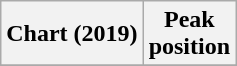<table class="wikitable sortable plainrowheaders" style="text-align:center;">
<tr>
<th>Chart (2019)</th>
<th>Peak<br>position</th>
</tr>
<tr>
</tr>
</table>
